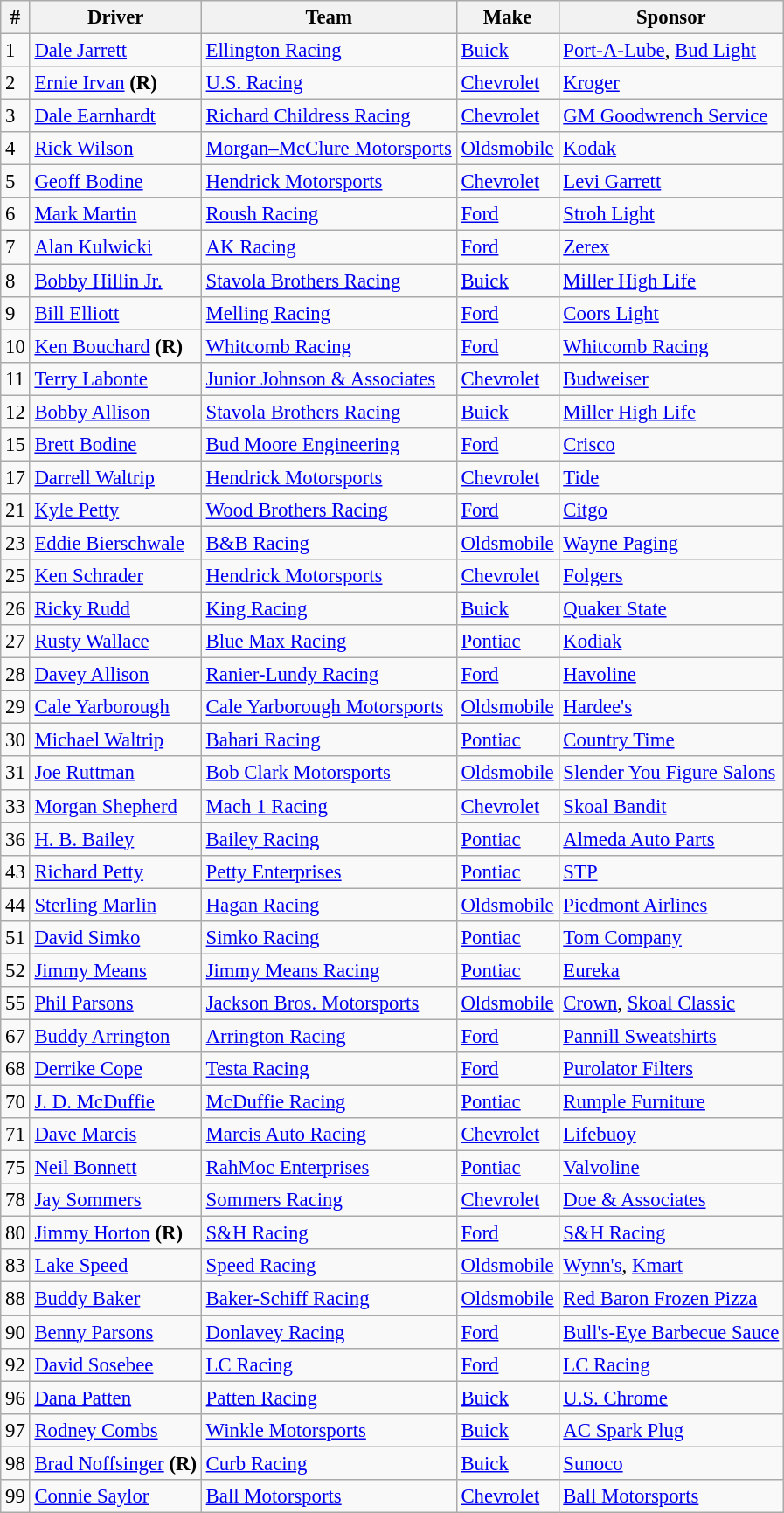<table class="wikitable" style="font-size:95%">
<tr>
<th>#</th>
<th>Driver</th>
<th>Team</th>
<th>Make</th>
<th>Sponsor</th>
</tr>
<tr>
<td>1</td>
<td><a href='#'>Dale Jarrett</a></td>
<td><a href='#'>Ellington Racing</a></td>
<td><a href='#'>Buick</a></td>
<td><a href='#'>Port-A-Lube</a>, <a href='#'>Bud Light</a></td>
</tr>
<tr>
<td>2</td>
<td><a href='#'>Ernie Irvan</a> <strong>(R)</strong></td>
<td><a href='#'>U.S. Racing</a></td>
<td><a href='#'>Chevrolet</a></td>
<td><a href='#'>Kroger</a></td>
</tr>
<tr>
<td>3</td>
<td><a href='#'>Dale Earnhardt</a></td>
<td><a href='#'>Richard Childress Racing</a></td>
<td><a href='#'>Chevrolet</a></td>
<td><a href='#'>GM Goodwrench Service</a></td>
</tr>
<tr>
<td>4</td>
<td><a href='#'>Rick Wilson</a></td>
<td><a href='#'>Morgan–McClure Motorsports</a></td>
<td><a href='#'>Oldsmobile</a></td>
<td><a href='#'>Kodak</a></td>
</tr>
<tr>
<td>5</td>
<td><a href='#'>Geoff Bodine</a></td>
<td><a href='#'>Hendrick Motorsports</a></td>
<td><a href='#'>Chevrolet</a></td>
<td><a href='#'>Levi Garrett</a></td>
</tr>
<tr>
<td>6</td>
<td><a href='#'>Mark Martin</a></td>
<td><a href='#'>Roush Racing</a></td>
<td><a href='#'>Ford</a></td>
<td><a href='#'>Stroh Light</a></td>
</tr>
<tr>
<td>7</td>
<td><a href='#'>Alan Kulwicki</a></td>
<td><a href='#'>AK Racing</a></td>
<td><a href='#'>Ford</a></td>
<td><a href='#'>Zerex</a></td>
</tr>
<tr>
<td>8</td>
<td><a href='#'>Bobby Hillin Jr.</a></td>
<td><a href='#'>Stavola Brothers Racing</a></td>
<td><a href='#'>Buick</a></td>
<td><a href='#'>Miller High Life</a></td>
</tr>
<tr>
<td>9</td>
<td><a href='#'>Bill Elliott</a></td>
<td><a href='#'>Melling Racing</a></td>
<td><a href='#'>Ford</a></td>
<td><a href='#'>Coors Light</a></td>
</tr>
<tr>
<td>10</td>
<td><a href='#'>Ken Bouchard</a> <strong>(R)</strong></td>
<td><a href='#'>Whitcomb Racing</a></td>
<td><a href='#'>Ford</a></td>
<td><a href='#'>Whitcomb Racing</a></td>
</tr>
<tr>
<td>11</td>
<td><a href='#'>Terry Labonte</a></td>
<td><a href='#'>Junior Johnson & Associates</a></td>
<td><a href='#'>Chevrolet</a></td>
<td><a href='#'>Budweiser</a></td>
</tr>
<tr>
<td>12</td>
<td><a href='#'>Bobby Allison</a></td>
<td><a href='#'>Stavola Brothers Racing</a></td>
<td><a href='#'>Buick</a></td>
<td><a href='#'>Miller High Life</a></td>
</tr>
<tr>
<td>15</td>
<td><a href='#'>Brett Bodine</a></td>
<td><a href='#'>Bud Moore Engineering</a></td>
<td><a href='#'>Ford</a></td>
<td><a href='#'>Crisco</a></td>
</tr>
<tr>
<td>17</td>
<td><a href='#'>Darrell Waltrip</a></td>
<td><a href='#'>Hendrick Motorsports</a></td>
<td><a href='#'>Chevrolet</a></td>
<td><a href='#'>Tide</a></td>
</tr>
<tr>
<td>21</td>
<td><a href='#'>Kyle Petty</a></td>
<td><a href='#'>Wood Brothers Racing</a></td>
<td><a href='#'>Ford</a></td>
<td><a href='#'>Citgo</a></td>
</tr>
<tr>
<td>23</td>
<td><a href='#'>Eddie Bierschwale</a></td>
<td><a href='#'>B&B Racing</a></td>
<td><a href='#'>Oldsmobile</a></td>
<td><a href='#'>Wayne Paging</a></td>
</tr>
<tr>
<td>25</td>
<td><a href='#'>Ken Schrader</a></td>
<td><a href='#'>Hendrick Motorsports</a></td>
<td><a href='#'>Chevrolet</a></td>
<td><a href='#'>Folgers</a></td>
</tr>
<tr>
<td>26</td>
<td><a href='#'>Ricky Rudd</a></td>
<td><a href='#'>King Racing</a></td>
<td><a href='#'>Buick</a></td>
<td><a href='#'>Quaker State</a></td>
</tr>
<tr>
<td>27</td>
<td><a href='#'>Rusty Wallace</a></td>
<td><a href='#'>Blue Max Racing</a></td>
<td><a href='#'>Pontiac</a></td>
<td><a href='#'>Kodiak</a></td>
</tr>
<tr>
<td>28</td>
<td><a href='#'>Davey Allison</a></td>
<td><a href='#'>Ranier-Lundy Racing</a></td>
<td><a href='#'>Ford</a></td>
<td><a href='#'>Havoline</a></td>
</tr>
<tr>
<td>29</td>
<td><a href='#'>Cale Yarborough</a></td>
<td><a href='#'>Cale Yarborough Motorsports</a></td>
<td><a href='#'>Oldsmobile</a></td>
<td><a href='#'>Hardee's</a></td>
</tr>
<tr>
<td>30</td>
<td><a href='#'>Michael Waltrip</a></td>
<td><a href='#'>Bahari Racing</a></td>
<td><a href='#'>Pontiac</a></td>
<td><a href='#'>Country Time</a></td>
</tr>
<tr>
<td>31</td>
<td><a href='#'>Joe Ruttman</a></td>
<td><a href='#'>Bob Clark Motorsports</a></td>
<td><a href='#'>Oldsmobile</a></td>
<td><a href='#'>Slender You Figure Salons</a></td>
</tr>
<tr>
<td>33</td>
<td><a href='#'>Morgan Shepherd</a></td>
<td><a href='#'>Mach 1 Racing</a></td>
<td><a href='#'>Chevrolet</a></td>
<td><a href='#'>Skoal Bandit</a></td>
</tr>
<tr>
<td>36</td>
<td><a href='#'>H. B. Bailey</a></td>
<td><a href='#'>Bailey Racing</a></td>
<td><a href='#'>Pontiac</a></td>
<td><a href='#'>Almeda Auto Parts</a></td>
</tr>
<tr>
<td>43</td>
<td><a href='#'>Richard Petty</a></td>
<td><a href='#'>Petty Enterprises</a></td>
<td><a href='#'>Pontiac</a></td>
<td><a href='#'>STP</a></td>
</tr>
<tr>
<td>44</td>
<td><a href='#'>Sterling Marlin</a></td>
<td><a href='#'>Hagan Racing</a></td>
<td><a href='#'>Oldsmobile</a></td>
<td><a href='#'>Piedmont Airlines</a></td>
</tr>
<tr>
<td>51</td>
<td><a href='#'>David Simko</a></td>
<td><a href='#'>Simko Racing</a></td>
<td><a href='#'>Pontiac</a></td>
<td><a href='#'>Tom Company</a></td>
</tr>
<tr>
<td>52</td>
<td><a href='#'>Jimmy Means</a></td>
<td><a href='#'>Jimmy Means Racing</a></td>
<td><a href='#'>Pontiac</a></td>
<td><a href='#'>Eureka</a></td>
</tr>
<tr>
<td>55</td>
<td><a href='#'>Phil Parsons</a></td>
<td><a href='#'>Jackson Bros. Motorsports</a></td>
<td><a href='#'>Oldsmobile</a></td>
<td><a href='#'>Crown</a>, <a href='#'>Skoal Classic</a></td>
</tr>
<tr>
<td>67</td>
<td><a href='#'>Buddy Arrington</a></td>
<td><a href='#'>Arrington Racing</a></td>
<td><a href='#'>Ford</a></td>
<td><a href='#'>Pannill Sweatshirts</a></td>
</tr>
<tr>
<td>68</td>
<td><a href='#'>Derrike Cope</a></td>
<td><a href='#'>Testa Racing</a></td>
<td><a href='#'>Ford</a></td>
<td><a href='#'>Purolator Filters</a></td>
</tr>
<tr>
<td>70</td>
<td><a href='#'>J. D. McDuffie</a></td>
<td><a href='#'>McDuffie Racing</a></td>
<td><a href='#'>Pontiac</a></td>
<td><a href='#'>Rumple Furniture</a></td>
</tr>
<tr>
<td>71</td>
<td><a href='#'>Dave Marcis</a></td>
<td><a href='#'>Marcis Auto Racing</a></td>
<td><a href='#'>Chevrolet</a></td>
<td><a href='#'>Lifebuoy</a></td>
</tr>
<tr>
<td>75</td>
<td><a href='#'>Neil Bonnett</a></td>
<td><a href='#'>RahMoc Enterprises</a></td>
<td><a href='#'>Pontiac</a></td>
<td><a href='#'>Valvoline</a></td>
</tr>
<tr>
<td>78</td>
<td><a href='#'>Jay Sommers</a></td>
<td><a href='#'>Sommers Racing</a></td>
<td><a href='#'>Chevrolet</a></td>
<td><a href='#'>Doe & Associates</a></td>
</tr>
<tr>
<td>80</td>
<td><a href='#'>Jimmy Horton</a> <strong>(R)</strong></td>
<td><a href='#'>S&H Racing</a></td>
<td><a href='#'>Ford</a></td>
<td><a href='#'>S&H Racing</a></td>
</tr>
<tr>
<td>83</td>
<td><a href='#'>Lake Speed</a></td>
<td><a href='#'>Speed Racing</a></td>
<td><a href='#'>Oldsmobile</a></td>
<td><a href='#'>Wynn's</a>, <a href='#'>Kmart</a></td>
</tr>
<tr>
<td>88</td>
<td><a href='#'>Buddy Baker</a></td>
<td><a href='#'>Baker-Schiff Racing</a></td>
<td><a href='#'>Oldsmobile</a></td>
<td><a href='#'>Red Baron Frozen Pizza</a></td>
</tr>
<tr>
<td>90</td>
<td><a href='#'>Benny Parsons</a></td>
<td><a href='#'>Donlavey Racing</a></td>
<td><a href='#'>Ford</a></td>
<td><a href='#'>Bull's-Eye Barbecue Sauce</a></td>
</tr>
<tr>
<td>92</td>
<td><a href='#'>David Sosebee</a></td>
<td><a href='#'>LC Racing</a></td>
<td><a href='#'>Ford</a></td>
<td><a href='#'>LC Racing</a></td>
</tr>
<tr>
<td>96</td>
<td><a href='#'>Dana Patten</a></td>
<td><a href='#'>Patten Racing</a></td>
<td><a href='#'>Buick</a></td>
<td><a href='#'>U.S. Chrome</a></td>
</tr>
<tr>
<td>97</td>
<td><a href='#'>Rodney Combs</a></td>
<td><a href='#'>Winkle Motorsports</a></td>
<td><a href='#'>Buick</a></td>
<td><a href='#'>AC Spark Plug</a></td>
</tr>
<tr>
<td>98</td>
<td><a href='#'>Brad Noffsinger</a> <strong>(R)</strong></td>
<td><a href='#'>Curb Racing</a></td>
<td><a href='#'>Buick</a></td>
<td><a href='#'>Sunoco</a></td>
</tr>
<tr>
<td>99</td>
<td><a href='#'>Connie Saylor</a></td>
<td><a href='#'>Ball Motorsports</a></td>
<td><a href='#'>Chevrolet</a></td>
<td><a href='#'>Ball Motorsports</a></td>
</tr>
</table>
